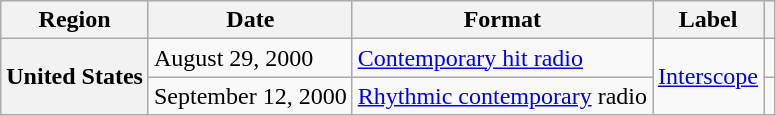<table class="wikitable plainrowheaders">
<tr>
<th scope="col">Region</th>
<th scope="col">Date</th>
<th scope="col">Format</th>
<th scope="col">Label</th>
<th scope="col"></th>
</tr>
<tr>
<th scope="row" rowspan="2">United States</th>
<td>August 29, 2000</td>
<td><a href='#'>Contemporary hit radio</a></td>
<td rowspan="2"><a href='#'>Interscope</a></td>
<td align="center"></td>
</tr>
<tr>
<td>September 12, 2000</td>
<td><a href='#'>Rhythmic contemporary</a> radio</td>
<td align="center"></td>
</tr>
</table>
